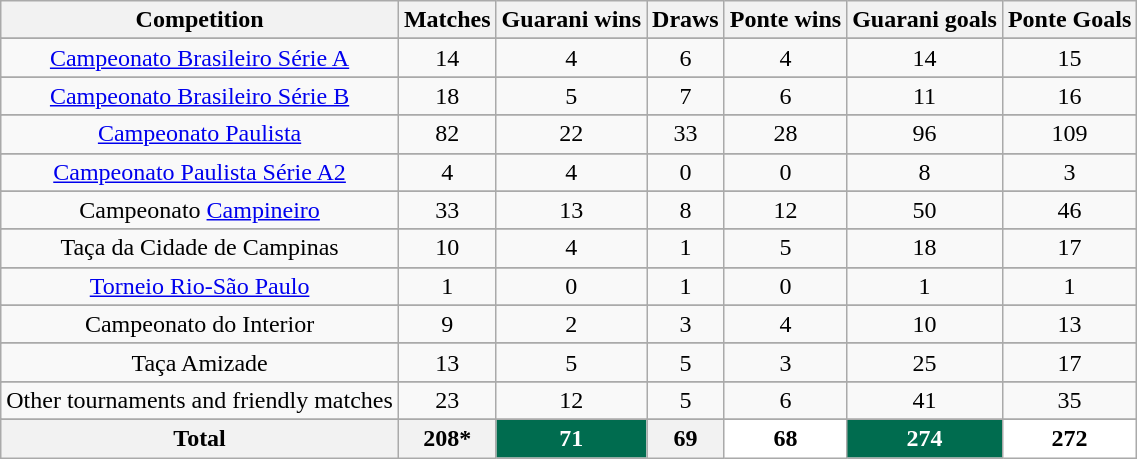<table class="wikitable">
<tr>
<th>Competition</th>
<th>Matches</th>
<th>Guarani wins</th>
<th>Draws</th>
<th>Ponte wins</th>
<th>Guarani goals</th>
<th>Ponte Goals</th>
</tr>
<tr>
</tr>
<tr align="center">
<td><a href='#'>Campeonato Brasileiro Série A</a></td>
<td>14</td>
<td>4</td>
<td>6</td>
<td>4</td>
<td>14</td>
<td>15</td>
</tr>
<tr>
</tr>
<tr align="center">
<td><a href='#'>Campeonato Brasileiro Série B</a></td>
<td>18</td>
<td>5</td>
<td>7</td>
<td>6</td>
<td>11</td>
<td>16</td>
</tr>
<tr>
</tr>
<tr align="center">
<td><a href='#'>Campeonato Paulista</a></td>
<td>82</td>
<td>22</td>
<td>33</td>
<td>28</td>
<td>96</td>
<td>109</td>
</tr>
<tr>
</tr>
<tr align="center">
<td><a href='#'>Campeonato Paulista Série A2</a></td>
<td>4</td>
<td>4</td>
<td>0</td>
<td>0</td>
<td>8</td>
<td>3</td>
</tr>
<tr>
</tr>
<tr align="center">
<td>Campeonato <a href='#'>Campineiro</a></td>
<td>33</td>
<td>13</td>
<td>8</td>
<td>12</td>
<td>50</td>
<td>46</td>
</tr>
<tr>
</tr>
<tr align="center">
<td>Taça da Cidade de Campinas</td>
<td>10</td>
<td>4</td>
<td>1</td>
<td>5</td>
<td>18</td>
<td>17</td>
</tr>
<tr>
</tr>
<tr align="center">
<td><a href='#'>Torneio Rio-São Paulo</a></td>
<td>1</td>
<td>0</td>
<td>1</td>
<td>0</td>
<td>1</td>
<td>1</td>
</tr>
<tr>
</tr>
<tr align="center">
<td>Campeonato do Interior</td>
<td>9</td>
<td>2</td>
<td>3</td>
<td>4</td>
<td>10</td>
<td>13</td>
</tr>
<tr>
</tr>
<tr align="center">
<td>Taça Amizade</td>
<td>13</td>
<td>5</td>
<td>5</td>
<td>3</td>
<td>25</td>
<td>17</td>
</tr>
<tr>
</tr>
<tr align="center">
<td>Other tournaments and friendly matches</td>
<td>23</td>
<td>12</td>
<td>5</td>
<td>6</td>
<td>41</td>
<td>35</td>
</tr>
<tr>
</tr>
<tr align="center">
<th>Total</th>
<th>208*</th>
<th style="color:#ffffff; background:#006c4f;"><strong>71</strong></th>
<th>69</th>
<th style="color:#000000; background:white;"><strong>68</strong></th>
<th style="color:#ffffff; background:#006c4f;"><strong>274</strong></th>
<th style="color:#000000; background:white;"><strong>272</strong></th>
</tr>
</table>
